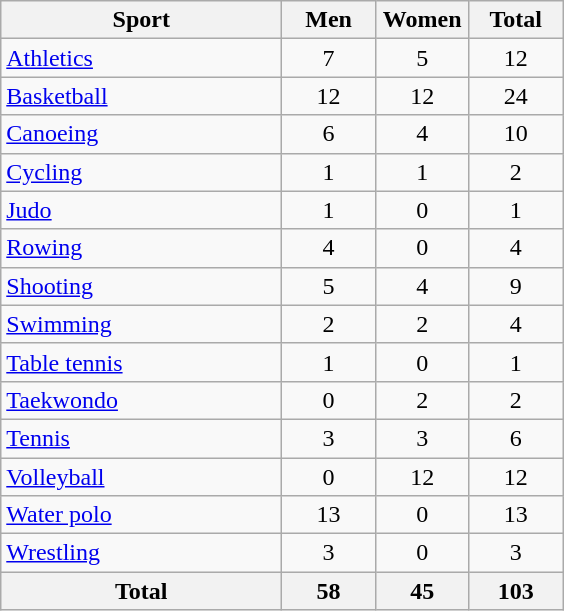<table class="wikitable sortable" style="text-align:center;">
<tr>
<th width=180>Sport</th>
<th width=55>Men</th>
<th width=55>Women</th>
<th width=55>Total</th>
</tr>
<tr>
<td align=left><a href='#'>Athletics</a></td>
<td>7</td>
<td>5</td>
<td>12</td>
</tr>
<tr>
<td align=left><a href='#'>Basketball</a></td>
<td>12</td>
<td>12</td>
<td>24</td>
</tr>
<tr>
<td align=left><a href='#'>Canoeing</a></td>
<td>6</td>
<td>4</td>
<td>10</td>
</tr>
<tr>
<td align=left><a href='#'>Cycling</a></td>
<td>1</td>
<td>1</td>
<td>2</td>
</tr>
<tr>
<td align=left><a href='#'>Judo</a></td>
<td>1</td>
<td>0</td>
<td>1</td>
</tr>
<tr>
<td align=left><a href='#'>Rowing</a></td>
<td>4</td>
<td>0</td>
<td>4</td>
</tr>
<tr>
<td align=left><a href='#'>Shooting</a></td>
<td>5</td>
<td>4</td>
<td>9</td>
</tr>
<tr>
<td align=left><a href='#'>Swimming</a></td>
<td>2</td>
<td>2</td>
<td>4</td>
</tr>
<tr>
<td align=left><a href='#'>Table tennis</a></td>
<td>1</td>
<td>0</td>
<td>1</td>
</tr>
<tr>
<td align=left><a href='#'>Taekwondo</a></td>
<td>0</td>
<td>2</td>
<td>2</td>
</tr>
<tr>
<td align=left><a href='#'>Tennis</a></td>
<td>3</td>
<td>3</td>
<td>6</td>
</tr>
<tr>
<td align=left><a href='#'>Volleyball</a></td>
<td>0</td>
<td>12</td>
<td>12</td>
</tr>
<tr>
<td align=left><a href='#'>Water polo</a></td>
<td>13</td>
<td>0</td>
<td>13</td>
</tr>
<tr>
<td align=left><a href='#'>Wrestling</a></td>
<td>3</td>
<td>0</td>
<td>3</td>
</tr>
<tr class="sortbottom">
<th>Total</th>
<th>58</th>
<th>45</th>
<th>103</th>
</tr>
</table>
